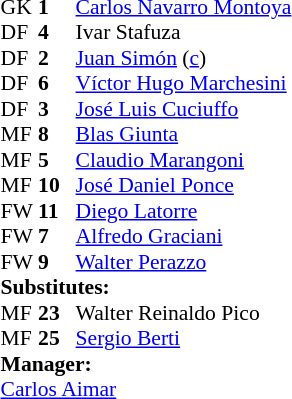<table cellspacing="0" cellpadding="0" style="font-size:90%; margin:0.2em auto;">
<tr>
<th width="25"></th>
<th width="25"></th>
</tr>
<tr>
<td>GK</td>
<td><strong>1</strong></td>
<td> <a href='#'>Carlos Navarro Montoya</a></td>
</tr>
<tr>
<td>DF</td>
<td><strong>4</strong></td>
<td> Ivar Stafuza</td>
</tr>
<tr>
<td>DF</td>
<td><strong>2</strong></td>
<td> <a href='#'>Juan Simón</a> (<a href='#'>c</a>)</td>
</tr>
<tr>
<td>DF</td>
<td><strong>6</strong></td>
<td> <a href='#'>Víctor Hugo Marchesini</a></td>
</tr>
<tr>
<td>DF</td>
<td><strong>3</strong></td>
<td> <a href='#'>José Luis Cuciuffo</a></td>
</tr>
<tr>
<td>MF</td>
<td><strong>8</strong></td>
<td> <a href='#'>Blas Giunta</a></td>
</tr>
<tr>
<td>MF</td>
<td><strong>5</strong></td>
<td> <a href='#'>Claudio Marangoni</a></td>
</tr>
<tr>
<td>MF</td>
<td><strong>10</strong></td>
<td> <a href='#'>José Daniel Ponce</a></td>
</tr>
<tr>
<td>FW</td>
<td><strong>11</strong></td>
<td> <a href='#'>Diego Latorre</a></td>
</tr>
<tr>
<td>FW</td>
<td><strong>7</strong></td>
<td> <a href='#'>Alfredo Graciani</a></td>
<td></td>
<td></td>
</tr>
<tr>
<td>FW</td>
<td><strong>9</strong></td>
<td> <a href='#'>Walter Perazzo</a></td>
<td></td>
<td></td>
</tr>
<tr>
<td colspan=3><strong>Substitutes:</strong></td>
</tr>
<tr>
<td>MF</td>
<td><strong>23</strong></td>
<td> Walter Reinaldo Pico</td>
<td></td>
<td></td>
</tr>
<tr>
<td>MF</td>
<td><strong>25</strong></td>
<td> <a href='#'>Sergio Berti</a></td>
<td></td>
<td></td>
</tr>
<tr>
<td colspan=3><strong>Manager:</strong></td>
</tr>
<tr>
<td colspan=4> <a href='#'>Carlos Aimar</a></td>
</tr>
</table>
